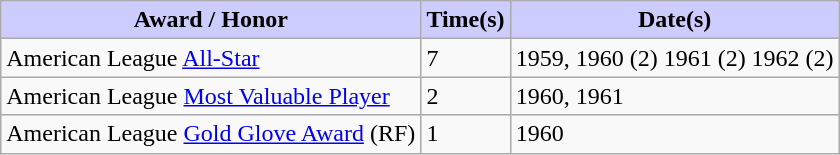<table class="wikitable sortable">
<tr>
<th style="background:#ccf;">Award / Honor</th>
<th style="background:#ccf;">Time(s)</th>
<th style="background:#ccf;">Date(s)</th>
</tr>
<tr>
<td>American League <a href='#'>All-Star</a></td>
<td>7</td>
<td>1959, 1960 (2) 1961 (2) 1962 (2)</td>
</tr>
<tr>
<td>American League <a href='#'>Most Valuable Player</a></td>
<td>2</td>
<td>1960, 1961</td>
</tr>
<tr>
<td>American League <a href='#'>Gold Glove Award</a> (RF)</td>
<td>1</td>
<td>1960</td>
</tr>
</table>
